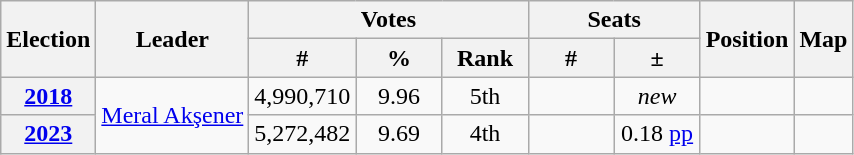<table class=wikitable style="text-align:center">
<tr>
<th rowspan=2>Election</th>
<th rowspan=2>Leader</th>
<th colspan=3>Votes</th>
<th colspan=2>Seats</th>
<th rowspan=2>Position</th>
<th rowspan=2>Map</th>
</tr>
<tr>
<th style="width:50px">#</th>
<th style="width:50px">%</th>
<th style="width:50px">Rank</th>
<th style="width:50px">#</th>
<th style="width:50px">±</th>
</tr>
<tr>
<th><a href='#'>2018</a></th>
<td rowspan="2"><a href='#'>Meral Akşener</a></td>
<td>4,990,710</td>
<td>9.96</td>
<td>5th</td>
<td style="text-align:center;"><strong></strong></td>
<td><em>new</em></td>
<td></td>
<td></td>
</tr>
<tr>
<th><a href='#'>2023</a></th>
<td>5,272,482</td>
<td>9.69</td>
<td>4th</td>
<td style="text-align:center;"><strong></strong></td>
<td> 0.18 <a href='#'>pp</a></td>
<td></td>
<td></td>
</tr>
</table>
